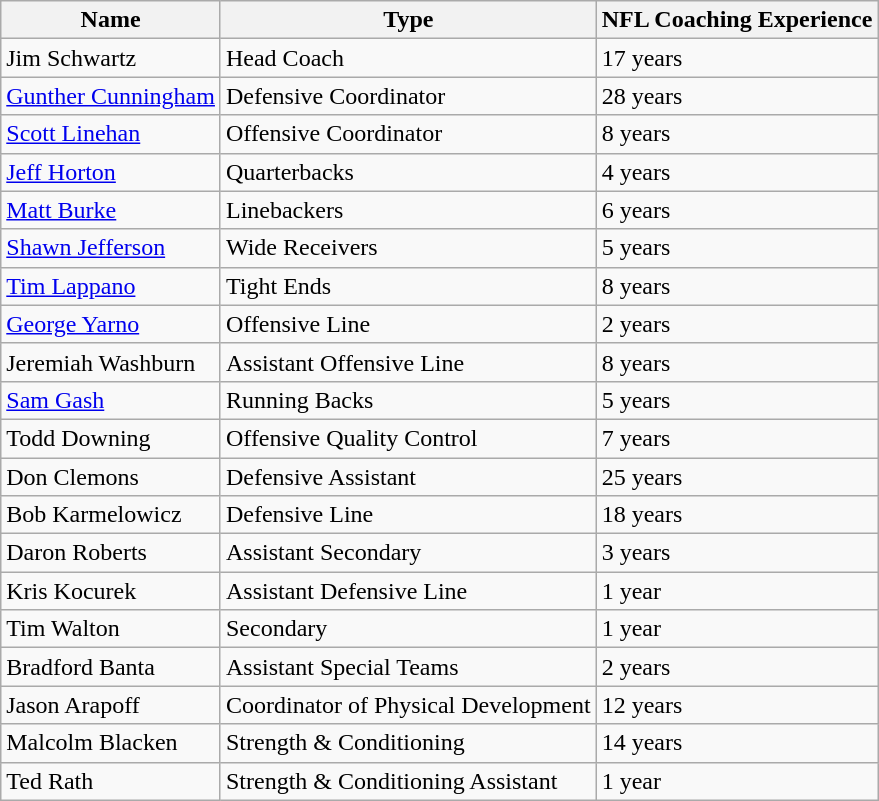<table class="wikitable">
<tr>
<th>Name</th>
<th>Type</th>
<th>NFL Coaching Experience</th>
</tr>
<tr>
<td>Jim Schwartz</td>
<td>Head Coach</td>
<td>17 years</td>
</tr>
<tr>
<td><a href='#'>Gunther Cunningham</a></td>
<td>Defensive Coordinator</td>
<td>28 years</td>
</tr>
<tr>
<td><a href='#'>Scott Linehan</a></td>
<td>Offensive Coordinator</td>
<td>8 years</td>
</tr>
<tr>
<td><a href='#'>Jeff Horton</a></td>
<td>Quarterbacks</td>
<td>4 years</td>
</tr>
<tr>
<td><a href='#'>Matt Burke</a></td>
<td>Linebackers</td>
<td>6 years</td>
</tr>
<tr>
<td><a href='#'>Shawn Jefferson</a></td>
<td>Wide Receivers</td>
<td>5 years</td>
</tr>
<tr>
<td><a href='#'>Tim Lappano</a></td>
<td>Tight Ends</td>
<td>8 years</td>
</tr>
<tr>
<td><a href='#'>George Yarno</a></td>
<td>Offensive Line</td>
<td>2 years</td>
</tr>
<tr>
<td>Jeremiah Washburn</td>
<td>Assistant Offensive Line</td>
<td>8 years</td>
</tr>
<tr>
<td><a href='#'>Sam Gash</a></td>
<td>Running Backs</td>
<td>5 years</td>
</tr>
<tr>
<td>Todd Downing</td>
<td>Offensive Quality Control</td>
<td>7 years</td>
</tr>
<tr>
<td>Don Clemons</td>
<td>Defensive Assistant</td>
<td>25 years</td>
</tr>
<tr>
<td>Bob Karmelowicz</td>
<td>Defensive Line</td>
<td>18 years</td>
</tr>
<tr>
<td>Daron Roberts</td>
<td>Assistant Secondary</td>
<td>3 years</td>
</tr>
<tr>
<td>Kris Kocurek</td>
<td>Assistant Defensive Line</td>
<td>1 year</td>
</tr>
<tr>
<td>Tim Walton</td>
<td>Secondary</td>
<td>1 year</td>
</tr>
<tr>
<td>Bradford Banta</td>
<td>Assistant Special Teams</td>
<td>2 years</td>
</tr>
<tr>
<td>Jason Arapoff</td>
<td>Coordinator of Physical Development</td>
<td>12 years</td>
</tr>
<tr>
<td>Malcolm Blacken</td>
<td>Strength & Conditioning</td>
<td>14 years</td>
</tr>
<tr>
<td>Ted Rath</td>
<td>Strength & Conditioning Assistant</td>
<td>1 year</td>
</tr>
</table>
